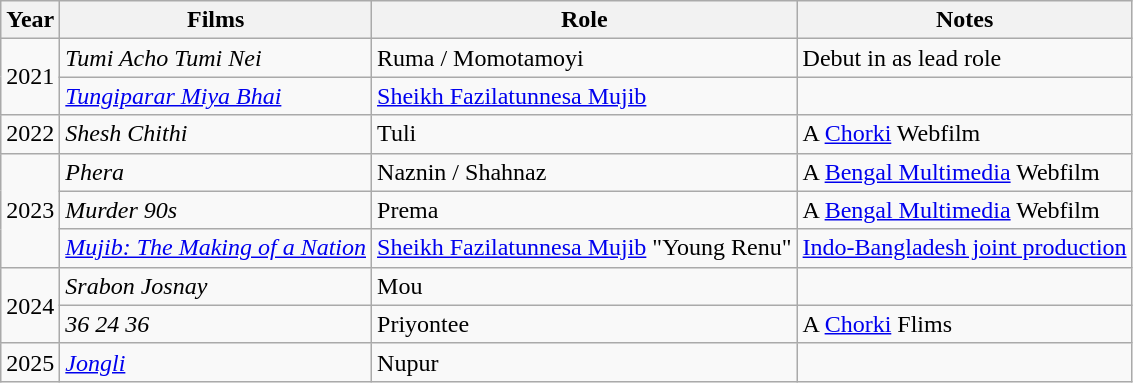<table class="wikitable sortable">
<tr>
<th>Year</th>
<th>Films</th>
<th>Role</th>
<th>Notes</th>
</tr>
<tr>
<td rowspan="2">2021</td>
<td><em>Tumi Acho Tumi Nei</em></td>
<td>Ruma / Momotamoyi</td>
<td>Debut in as lead role</td>
</tr>
<tr>
<td><em><a href='#'>Tungiparar Miya Bhai</a></em></td>
<td><a href='#'>Sheikh Fazilatunnesa Mujib</a></td>
<td></td>
</tr>
<tr>
<td rowspan="1">2022</td>
<td><em>Shesh Chithi</em></td>
<td>Tuli</td>
<td>A <a href='#'>Chorki</a> Webfilm</td>
</tr>
<tr>
<td rowspan="3">2023</td>
<td><em>Phera</em></td>
<td>Naznin / Shahnaz</td>
<td>A <a href='#'>Bengal Multimedia</a> Webfilm</td>
</tr>
<tr>
<td><em>Murder 90s</em></td>
<td>Prema</td>
<td>A <a href='#'>Bengal Multimedia</a> Webfilm</td>
</tr>
<tr>
<td><em><a href='#'>Mujib: The Making of a Nation</a></em></td>
<td><a href='#'>Sheikh Fazilatunnesa Mujib</a> "Young Renu"</td>
<td><a href='#'>Indo-Bangladesh joint production</a></td>
</tr>
<tr>
<td rowspan="2">2024</td>
<td><em>Srabon Josnay</em></td>
<td>Mou</td>
<td></td>
</tr>
<tr>
<td><em>36 24 36</em></td>
<td>Priyontee</td>
<td>A <a href='#'>Chorki</a> Flims</td>
</tr>
<tr>
<td>2025</td>
<td><em><a href='#'>Jongli</a></em></td>
<td>Nupur</td>
<td></td>
</tr>
</table>
